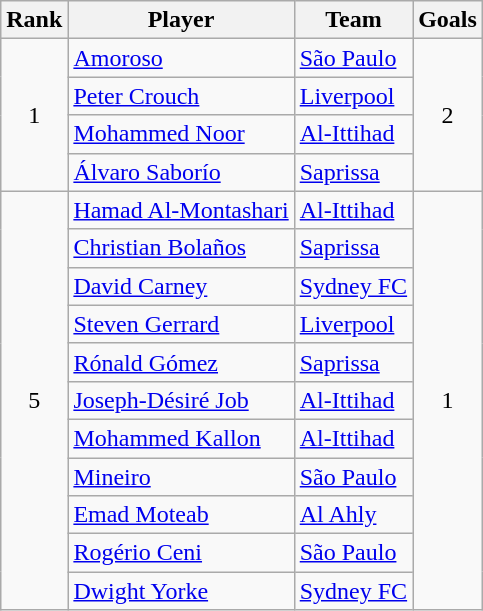<table class="wikitable" style="text-align:center">
<tr>
<th>Rank</th>
<th>Player</th>
<th>Team</th>
<th>Goals</th>
</tr>
<tr>
<td rowspan=4>1</td>
<td style="text-align:left"> <a href='#'>Amoroso</a></td>
<td style="text-align:left"> <a href='#'>São Paulo</a></td>
<td rowspan=4>2</td>
</tr>
<tr>
<td style="text-align:left"> <a href='#'>Peter Crouch</a></td>
<td style="text-align:left"> <a href='#'>Liverpool</a></td>
</tr>
<tr>
<td style="text-align:left"> <a href='#'>Mohammed Noor</a></td>
<td style="text-align:left"> <a href='#'>Al-Ittihad</a></td>
</tr>
<tr>
<td style="text-align:left"> <a href='#'>Álvaro Saborío</a></td>
<td style="text-align:left"> <a href='#'>Saprissa</a></td>
</tr>
<tr>
<td rowspan=11>5</td>
<td style="text-align:left"> <a href='#'>Hamad Al-Montashari</a></td>
<td style="text-align:left"> <a href='#'>Al-Ittihad</a></td>
<td rowspan=11>1</td>
</tr>
<tr>
<td style="text-align:left"> <a href='#'>Christian Bolaños</a></td>
<td style="text-align:left"> <a href='#'>Saprissa</a></td>
</tr>
<tr>
<td style="text-align:left"> <a href='#'>David Carney</a></td>
<td style="text-align:left"> <a href='#'>Sydney FC</a></td>
</tr>
<tr>
<td style="text-align:left"> <a href='#'>Steven Gerrard</a></td>
<td style="text-align:left"> <a href='#'>Liverpool</a></td>
</tr>
<tr>
<td style="text-align:left"> <a href='#'>Rónald Gómez</a></td>
<td style="text-align:left"> <a href='#'>Saprissa</a></td>
</tr>
<tr>
<td style="text-align:left"> <a href='#'>Joseph-Désiré Job</a></td>
<td style="text-align:left"> <a href='#'>Al-Ittihad</a></td>
</tr>
<tr>
<td style="text-align:left"> <a href='#'>Mohammed Kallon</a></td>
<td style="text-align:left"> <a href='#'>Al-Ittihad</a></td>
</tr>
<tr>
<td style="text-align:left"> <a href='#'>Mineiro</a></td>
<td style="text-align:left"> <a href='#'>São Paulo</a></td>
</tr>
<tr>
<td style="text-align:left"> <a href='#'>Emad Moteab</a></td>
<td style="text-align:left"> <a href='#'>Al Ahly</a></td>
</tr>
<tr>
<td style="text-align:left"> <a href='#'>Rogério Ceni</a></td>
<td style="text-align:left"> <a href='#'>São Paulo</a></td>
</tr>
<tr>
<td style="text-align:left"> <a href='#'>Dwight Yorke</a></td>
<td style="text-align:left"> <a href='#'>Sydney FC</a></td>
</tr>
</table>
